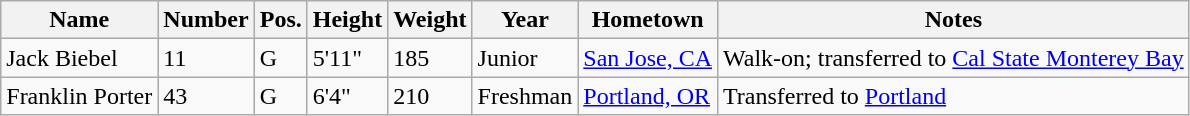<table class="wikitable sortable" border="1">
<tr>
<th>Name</th>
<th>Number</th>
<th>Pos.</th>
<th>Height</th>
<th>Weight</th>
<th>Year</th>
<th>Hometown</th>
<th class="unsortable">Notes</th>
</tr>
<tr>
<td>Jack Biebel</td>
<td>11</td>
<td>G</td>
<td>5'11"</td>
<td>185</td>
<td>Junior</td>
<td><a href='#'>San Jose, CA</a></td>
<td>Walk-on; transferred to <a href='#'>Cal State Monterey Bay</a></td>
</tr>
<tr>
<td>Franklin Porter</td>
<td>43</td>
<td>G</td>
<td>6'4"</td>
<td>210</td>
<td>Freshman</td>
<td><a href='#'>Portland, OR</a></td>
<td>Transferred to <a href='#'>Portland</a></td>
</tr>
</table>
